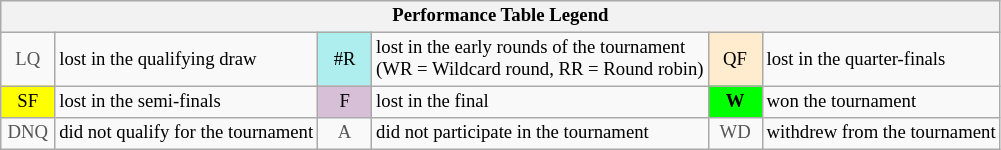<table class="wikitable" style="font-size:78%;">
<tr style="background:#efefef;">
<th colspan="6">Performance Table Legend</th>
</tr>
<tr>
<td style="color:#555555; text-align:center; width:30px;">LQ</td>
<td>lost in the qualifying draw</td>
<td style="text-align:center; background:#afeeee;">#R</td>
<td>lost in the early rounds of the tournament<br>(WR = Wildcard round, RR = Round robin)</td>
<td style="text-align:center; background:#ffebcd;">QF</td>
<td>lost in the quarter-finals</td>
</tr>
<tr>
<td style="text-align:center; background:yellow;">SF</td>
<td>lost in the semi-finals</td>
<td style="text-align:center; background:thistle;">F</td>
<td>lost in the final</td>
<td style="text-align:center; background:#0f0;"><strong>W</strong></td>
<td>won the tournament</td>
</tr>
<tr>
<td style="color:#555555; text-align:center; width:30px;">DNQ</td>
<td>did not qualify for the tournament</td>
<td style="color:#555555; text-align:center; width:30px;">A</td>
<td>did not participate in the tournament</td>
<td style="color:#555555; text-align:center; width:30px;">WD</td>
<td>withdrew from the tournament</td>
</tr>
</table>
